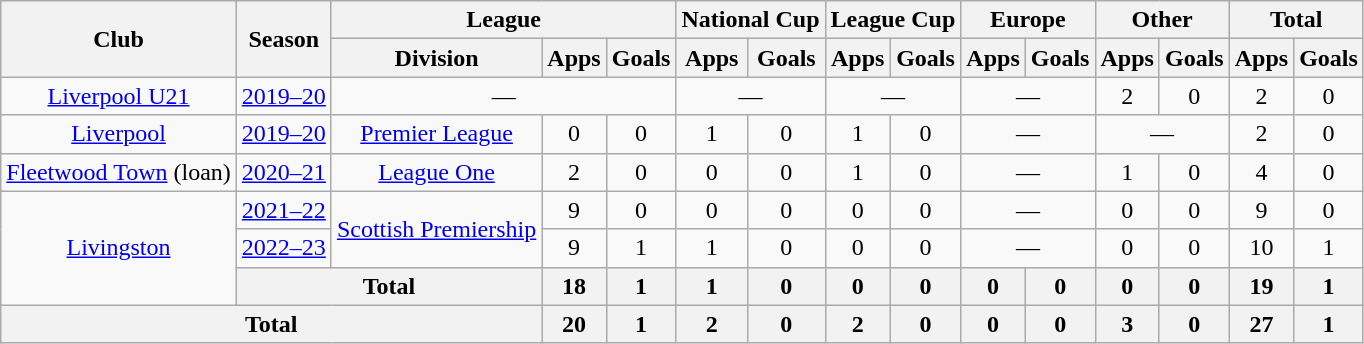<table class="wikitable" style="text-align:center">
<tr>
<th rowspan=2>Club</th>
<th rowspan=2>Season</th>
<th colspan=3>League</th>
<th colspan=2>National Cup</th>
<th colspan=2>League Cup</th>
<th colspan=2>Europe</th>
<th colspan=2>Other</th>
<th colspan=2>Total</th>
</tr>
<tr>
<th>Division</th>
<th>Apps</th>
<th>Goals</th>
<th>Apps</th>
<th>Goals</th>
<th>Apps</th>
<th>Goals</th>
<th>Apps</th>
<th>Goals</th>
<th>Apps</th>
<th>Goals</th>
<th>Apps</th>
<th>Goals</th>
</tr>
<tr>
<td><a href='#'>Liverpool U21</a></td>
<td><a href='#'>2019–20</a></td>
<td colspan=3>—</td>
<td colspan=2>—</td>
<td colspan=2>—</td>
<td colspan=2>—</td>
<td>2</td>
<td>0</td>
<td>2</td>
<td>0</td>
</tr>
<tr>
<td><a href='#'>Liverpool</a></td>
<td><a href='#'>2019–20</a></td>
<td><a href='#'>Premier League</a></td>
<td>0</td>
<td>0</td>
<td>1</td>
<td>0</td>
<td>1</td>
<td>0</td>
<td colspan=2>—</td>
<td colspan=2>—</td>
<td>2</td>
<td>0</td>
</tr>
<tr>
<td><a href='#'>Fleetwood Town</a> (loan)</td>
<td><a href='#'>2020–21</a></td>
<td><a href='#'>League One</a></td>
<td>2</td>
<td>0</td>
<td>0</td>
<td>0</td>
<td>1</td>
<td>0</td>
<td colspan=2>—</td>
<td>1</td>
<td>0</td>
<td>4</td>
<td>0</td>
</tr>
<tr>
<td rowspan="3"><a href='#'>Livingston</a></td>
<td><a href='#'>2021–22</a></td>
<td rowspan="2"><a href='#'>Scottish Premiership</a></td>
<td>9</td>
<td>0</td>
<td>0</td>
<td>0</td>
<td>0</td>
<td>0</td>
<td colspan=2>—</td>
<td>0</td>
<td>0</td>
<td>9</td>
<td>0</td>
</tr>
<tr>
<td><a href='#'>2022–23</a></td>
<td>9</td>
<td>1</td>
<td>1</td>
<td>0</td>
<td>0</td>
<td>0</td>
<td colspan=2>—</td>
<td>0</td>
<td>0</td>
<td>10</td>
<td>1</td>
</tr>
<tr>
<th colspan=2>Total</th>
<th>18</th>
<th>1</th>
<th>1</th>
<th>0</th>
<th>0</th>
<th>0</th>
<th>0</th>
<th>0</th>
<th>0</th>
<th>0</th>
<th>19</th>
<th>1</th>
</tr>
<tr>
<th colspan=3>Total</th>
<th>20</th>
<th>1</th>
<th>2</th>
<th>0</th>
<th>2</th>
<th>0</th>
<th>0</th>
<th>0</th>
<th>3</th>
<th>0</th>
<th>27</th>
<th>1</th>
</tr>
</table>
